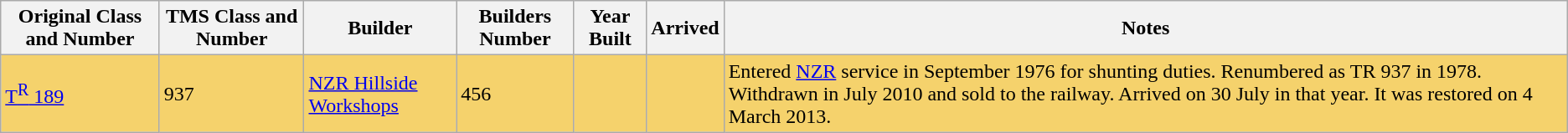<table class="sortable wikitable" border="1">
<tr>
<th>Original Class and Number</th>
<th>TMS Class and Number</th>
<th>Builder</th>
<th>Builders Number</th>
<th>Year Built</th>
<th>Arrived</th>
<th>Notes</th>
</tr>
<tr style="background:#F5D26C;">
<td><a href='#'>T<sup>R</sup> 189</a></td>
<td>937</td>
<td><a href='#'>NZR Hillside Workshops</a></td>
<td>456</td>
<td></td>
<td></td>
<td>Entered <a href='#'>NZR</a> service in September 1976 for shunting duties. Renumbered as TR 937 in 1978. Withdrawn in July 2010 and sold to the railway. Arrived on 30 July in that year. It was restored on 4 March 2013.</td>
</tr>
</table>
